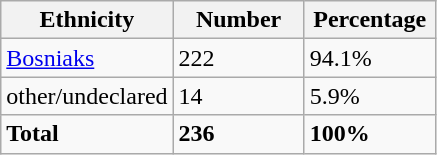<table class="wikitable">
<tr>
<th width="100px">Ethnicity</th>
<th width="80px">Number</th>
<th width="80px">Percentage</th>
</tr>
<tr>
<td><a href='#'>Bosniaks</a></td>
<td>222</td>
<td>94.1%</td>
</tr>
<tr>
<td>other/undeclared</td>
<td>14</td>
<td>5.9%</td>
</tr>
<tr>
<td><strong>Total</strong></td>
<td><strong>236</strong></td>
<td><strong>100%</strong></td>
</tr>
</table>
